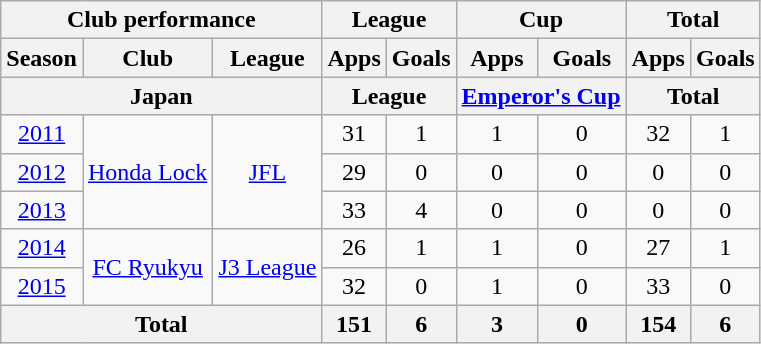<table class="wikitable" style="text-align:center;">
<tr>
<th colspan=3>Club performance</th>
<th colspan=2>League</th>
<th colspan=2>Cup</th>
<th colspan=2>Total</th>
</tr>
<tr>
<th>Season</th>
<th>Club</th>
<th>League</th>
<th>Apps</th>
<th>Goals</th>
<th>Apps</th>
<th>Goals</th>
<th>Apps</th>
<th>Goals</th>
</tr>
<tr>
<th colspan=3>Japan</th>
<th colspan=2>League</th>
<th colspan=2><a href='#'>Emperor's Cup</a></th>
<th colspan=2>Total</th>
</tr>
<tr>
<td><a href='#'>2011</a></td>
<td rowspan="3"><a href='#'>Honda Lock</a></td>
<td rowspan="3"><a href='#'>JFL</a></td>
<td>31</td>
<td>1</td>
<td>1</td>
<td>0</td>
<td>32</td>
<td>1</td>
</tr>
<tr>
<td><a href='#'>2012</a></td>
<td>29</td>
<td>0</td>
<td>0</td>
<td>0</td>
<td>0</td>
<td>0</td>
</tr>
<tr>
<td><a href='#'>2013</a></td>
<td>33</td>
<td>4</td>
<td>0</td>
<td>0</td>
<td>0</td>
<td>0</td>
</tr>
<tr>
<td><a href='#'>2014</a></td>
<td rowspan="2"><a href='#'>FC Ryukyu</a></td>
<td rowspan="2"><a href='#'>J3 League</a></td>
<td>26</td>
<td>1</td>
<td>1</td>
<td>0</td>
<td>27</td>
<td>1</td>
</tr>
<tr>
<td><a href='#'>2015</a></td>
<td>32</td>
<td>0</td>
<td>1</td>
<td>0</td>
<td>33</td>
<td>0</td>
</tr>
<tr>
<th colspan=3>Total</th>
<th>151</th>
<th>6</th>
<th>3</th>
<th>0</th>
<th>154</th>
<th>6</th>
</tr>
</table>
